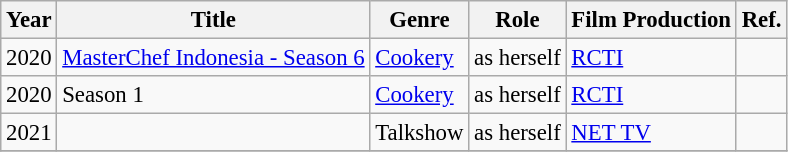<table class="wikitable" style="font-size: 95%;">
<tr>
<th>Year</th>
<th>Title</th>
<th>Genre</th>
<th>Role</th>
<th>Film Production</th>
<th>Ref.</th>
</tr>
<tr>
<td>2020</td>
<td><a href='#'>MasterChef Indonesia - Season 6</a></td>
<td><a href='#'>Cookery</a></td>
<td>as herself</td>
<td><a href='#'>RCTI</a></td>
<td></td>
</tr>
<tr>
<td>2020</td>
<td> Season 1</td>
<td><a href='#'>Cookery</a></td>
<td>as herself</td>
<td><a href='#'>RCTI</a></td>
<td></td>
</tr>
<tr>
<td>2021</td>
<td></td>
<td>Talkshow</td>
<td>as herself</td>
<td><a href='#'>NET TV</a></td>
<td></td>
</tr>
<tr>
</tr>
</table>
